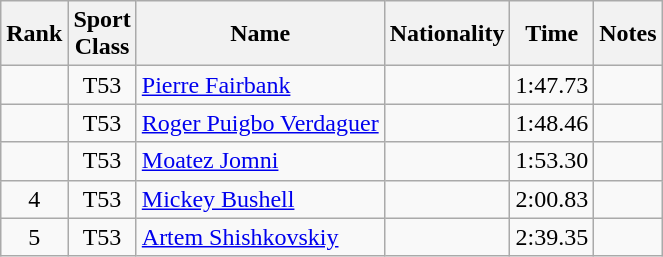<table class="wikitable sortable" style="text-align:center">
<tr>
<th>Rank</th>
<th>Sport<br>Class</th>
<th>Name</th>
<th>Nationality</th>
<th>Time</th>
<th>Notes</th>
</tr>
<tr>
<td></td>
<td>T53</td>
<td align=left><a href='#'>Pierre Fairbank</a></td>
<td align=left></td>
<td>1:47.73</td>
<td></td>
</tr>
<tr>
<td></td>
<td>T53</td>
<td align=left><a href='#'>Roger Puigbo Verdaguer</a></td>
<td align=left></td>
<td>1:48.46</td>
<td></td>
</tr>
<tr>
<td></td>
<td>T53</td>
<td align=left><a href='#'>Moatez Jomni</a></td>
<td align=left></td>
<td>1:53.30</td>
<td></td>
</tr>
<tr>
<td>4</td>
<td>T53</td>
<td align=left><a href='#'>Mickey Bushell</a></td>
<td align=left></td>
<td>2:00.83</td>
<td></td>
</tr>
<tr>
<td>5</td>
<td>T53</td>
<td align=left><a href='#'>Artem Shishkovskiy</a></td>
<td align=left></td>
<td>2:39.35</td>
<td></td>
</tr>
</table>
